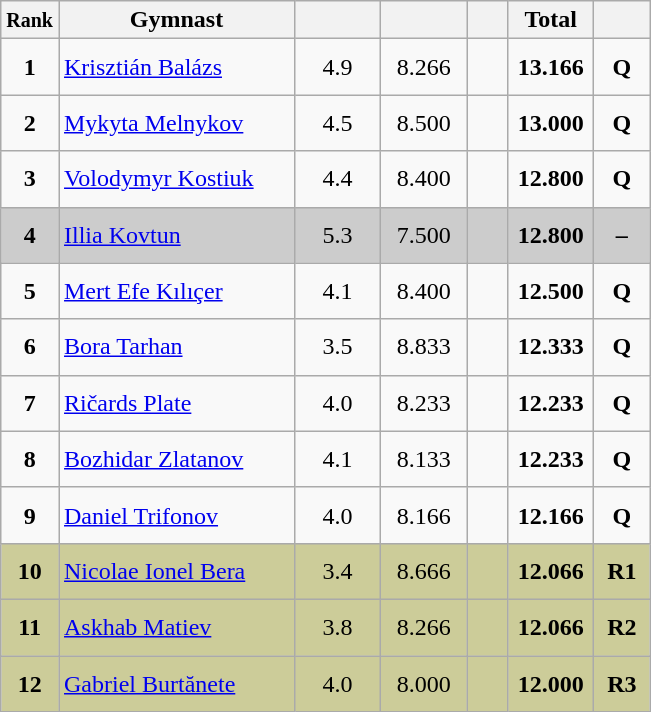<table style="text-align:center;" class="wikitable sortable">
<tr>
<th scope="col" style="width:15px;"><small>Rank</small></th>
<th scope="col" style="width:150px;">Gymnast</th>
<th scope="col" style="width:50px;"><small></small></th>
<th scope="col" style="width:50px;"><small></small></th>
<th scope="col" style="width:20px;"><small></small></th>
<th scope="col" style="width:50px;">Total</th>
<th scope="col" style="width:30px;"><small></small></th>
</tr>
<tr>
<td scope="row" style="text-align:center"><strong>1</strong></td>
<td style="height:30px; text-align:left;"> <a href='#'>Krisztián Balázs</a></td>
<td>4.9</td>
<td>8.266</td>
<td></td>
<td><strong>13.166</strong></td>
<td><strong>Q</strong></td>
</tr>
<tr>
<td scope="row" style="text-align:center"><strong>2</strong></td>
<td style="height:30px; text-align:left;"> <a href='#'>Mykyta Melnykov</a></td>
<td>4.5</td>
<td>8.500</td>
<td></td>
<td><strong>13.000</strong></td>
<td><strong>Q</strong></td>
</tr>
<tr>
<td scope="row" style="text-align:center"><strong>3</strong></td>
<td style="height:30px; text-align:left;"> <a href='#'>Volodymyr Kostiuk</a></td>
<td>4.4</td>
<td>8.400</td>
<td></td>
<td><strong>12.800</strong></td>
<td><strong>Q</strong></td>
</tr>
<tr style="background:#cccccc;">
<td scope="row" style="text-align:center"><strong>4</strong></td>
<td style="height:30px; text-align:left;"> <a href='#'>Illia Kovtun</a></td>
<td>5.3</td>
<td>7.500</td>
<td></td>
<td><strong>12.800</strong></td>
<td><strong>–</strong></td>
</tr>
<tr>
<td scope="row" style="text-align:center"><strong>5</strong></td>
<td style="height:30px; text-align:left;"> <a href='#'>Mert Efe Kılıçer</a></td>
<td>4.1</td>
<td>8.400</td>
<td></td>
<td><strong>12.500</strong></td>
<td><strong>Q</strong></td>
</tr>
<tr>
<td scope="row" style="text-align:center"><strong>6</strong></td>
<td style="height:30px; text-align:left;"> <a href='#'>Bora Tarhan</a></td>
<td>3.5</td>
<td>8.833</td>
<td></td>
<td><strong>12.333</strong></td>
<td><strong>Q</strong></td>
</tr>
<tr>
<td scope="row" style="text-align:center"><strong>7</strong></td>
<td style="height:30px; text-align:left;"> <a href='#'>Ričards Plate</a></td>
<td>4.0</td>
<td>8.233</td>
<td></td>
<td><strong>12.233</strong></td>
<td><strong>Q</strong></td>
</tr>
<tr>
<td scope="row" style="text-align:center"><strong>8</strong></td>
<td style="height:30px; text-align:left;"> <a href='#'>Bozhidar Zlatanov</a></td>
<td>4.1</td>
<td>8.133</td>
<td></td>
<td><strong>12.233</strong></td>
<td><strong>Q</strong></td>
</tr>
<tr>
<td scope="row" style="text-align:center"><strong>9</strong></td>
<td style="height:30px; text-align:left;"> <a href='#'>Daniel Trifonov</a></td>
<td>4.0</td>
<td>8.166</td>
<td></td>
<td><strong>12.166</strong></td>
<td><strong>Q</strong></td>
</tr>
<tr style="background:#cccc99;">
<td scope="row" style="text-align:center"><strong>10</strong></td>
<td style="height:30px; text-align:left;"> <a href='#'>Nicolae Ionel Bera</a></td>
<td>3.4</td>
<td>8.666</td>
<td></td>
<td><strong>12.066</strong></td>
<td><strong>R1</strong></td>
</tr>
<tr style="background:#cccc99;">
<td scope="row" style="text-align:center"><strong>11</strong></td>
<td style="height:30px; text-align:left;"> <a href='#'>Askhab Matiev</a></td>
<td>3.8</td>
<td>8.266</td>
<td></td>
<td><strong>12.066</strong></td>
<td><strong>R2</strong></td>
</tr>
<tr style="background:#cccc99;">
<td scope="row" style="text-align:center"><strong>12</strong></td>
<td style="height:30px; text-align:left;"> <a href='#'>Gabriel Burtănete</a></td>
<td>4.0</td>
<td>8.000</td>
<td></td>
<td><strong>12.000</strong></td>
<td><strong>R3</strong></td>
</tr>
</table>
